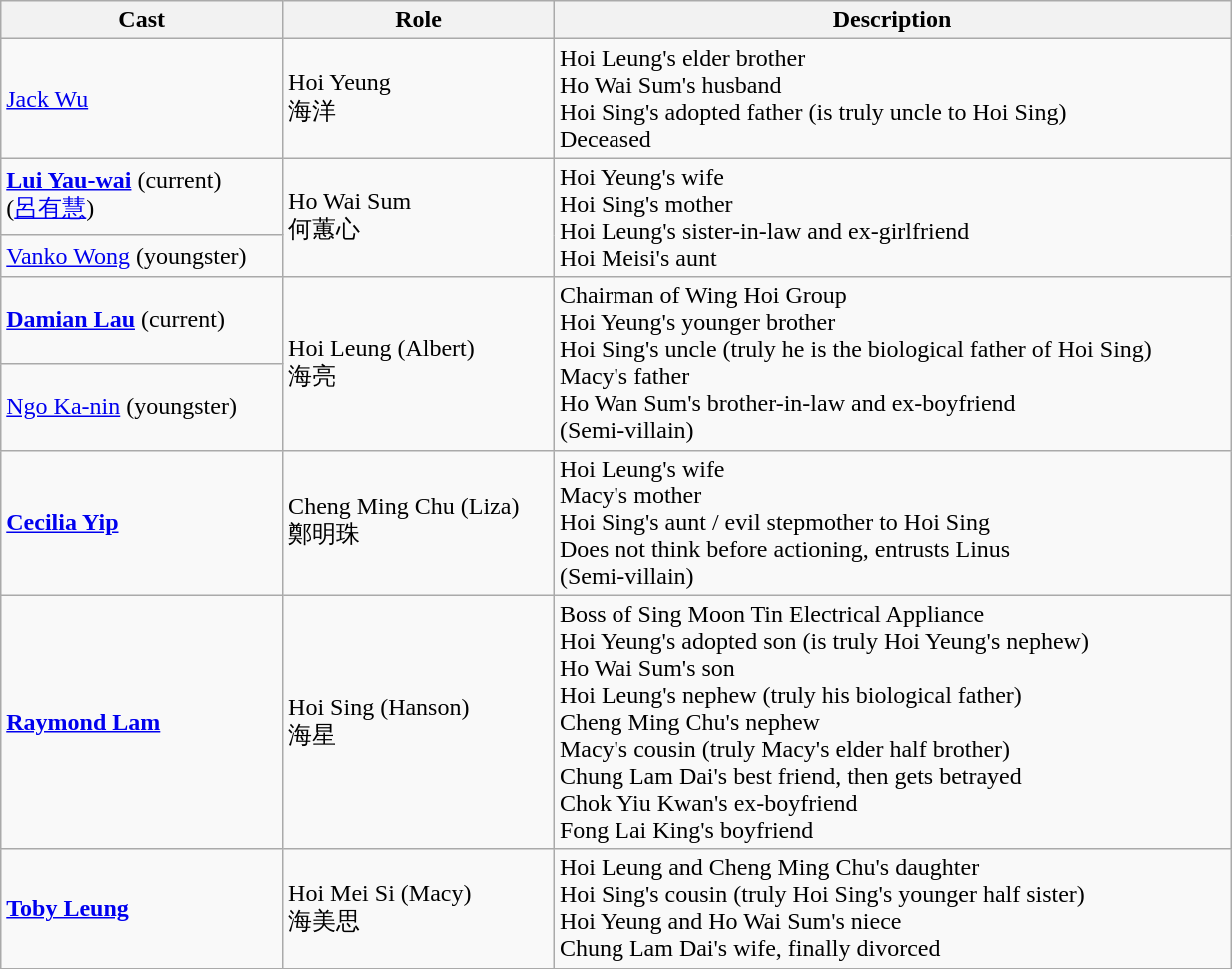<table class="wikitable" width="65%">
<tr>
<th>Cast</th>
<th>Role</th>
<th>Description</th>
</tr>
<tr>
<td><a href='#'>Jack Wu</a></td>
<td>Hoi Yeung<br>海洋</td>
<td>Hoi Leung's elder brother<br>Ho Wai Sum's husband<br>Hoi Sing's adopted father (is truly uncle to Hoi Sing)<br>Deceased</td>
</tr>
<tr>
<td><strong><a href='#'>Lui Yau-wai</a></strong> (current)<br>(<a href='#'>呂有慧</a>)</td>
<td rowspan="2">Ho Wai Sum<br>何蕙心</td>
<td rowspan="2">Hoi Yeung's wife<br>Hoi Sing's mother<br>Hoi Leung's sister-in-law and ex-girlfriend<br>Hoi Meisi's aunt</td>
</tr>
<tr>
<td><a href='#'>Vanko Wong</a> (youngster)</td>
</tr>
<tr>
<td><strong><a href='#'>Damian Lau</a></strong> (current)</td>
<td rowspan="2">Hoi Leung (Albert)<br>海亮</td>
<td rowspan="2">Chairman of Wing Hoi Group<br>Hoi Yeung's younger brother<br>Hoi Sing's uncle (truly he is the biological father of Hoi Sing)<br>Macy's father<br>Ho Wan Sum's brother-in-law and ex-boyfriend<br>(Semi-villain)</td>
</tr>
<tr>
<td><a href='#'>Ngo Ka-nin</a> (youngster)</td>
</tr>
<tr>
<td><strong><a href='#'>Cecilia Yip</a></strong></td>
<td>Cheng Ming Chu (Liza)<br>鄭明珠</td>
<td>Hoi Leung's wife<br>Macy's mother<br>Hoi Sing's aunt / evil stepmother to Hoi Sing<br> Does not think before actioning, entrusts Linus<br>(Semi-villain)</td>
</tr>
<tr>
<td><strong><a href='#'>Raymond Lam</a></strong></td>
<td>Hoi Sing (Hanson)<br>海星</td>
<td>Boss of Sing Moon Tin Electrical Appliance<br>Hoi Yeung's adopted son (is truly Hoi Yeung's nephew)<br> Ho Wai Sum's son <br> Hoi Leung's nephew (truly his biological father)<br> Cheng Ming Chu's nephew<br> Macy's cousin (truly Macy's elder half brother)<br>Chung Lam Dai's best friend, then gets betrayed<br>Chok Yiu Kwan's ex-boyfriend<br>Fong Lai King's boyfriend</td>
</tr>
<tr>
<td><strong><a href='#'>Toby Leung</a></strong></td>
<td>Hoi Mei Si (Macy)<br>海美思</td>
<td>Hoi Leung and Cheng Ming Chu's daughter <br> Hoi Sing's cousin (truly Hoi Sing's younger half sister)<br> Hoi Yeung and Ho Wai Sum's niece<br>Chung Lam Dai's wife, finally divorced</td>
</tr>
<tr>
</tr>
</table>
